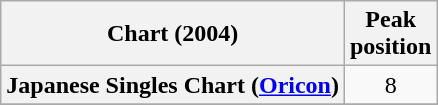<table class="wikitable plainrowheaders">
<tr>
<th>Chart (2004)</th>
<th>Peak<br>position</th>
</tr>
<tr>
<th scope="row">Japanese Singles Chart (<a href='#'>Oricon</a>)</th>
<td align="center">8</td>
</tr>
<tr>
</tr>
</table>
